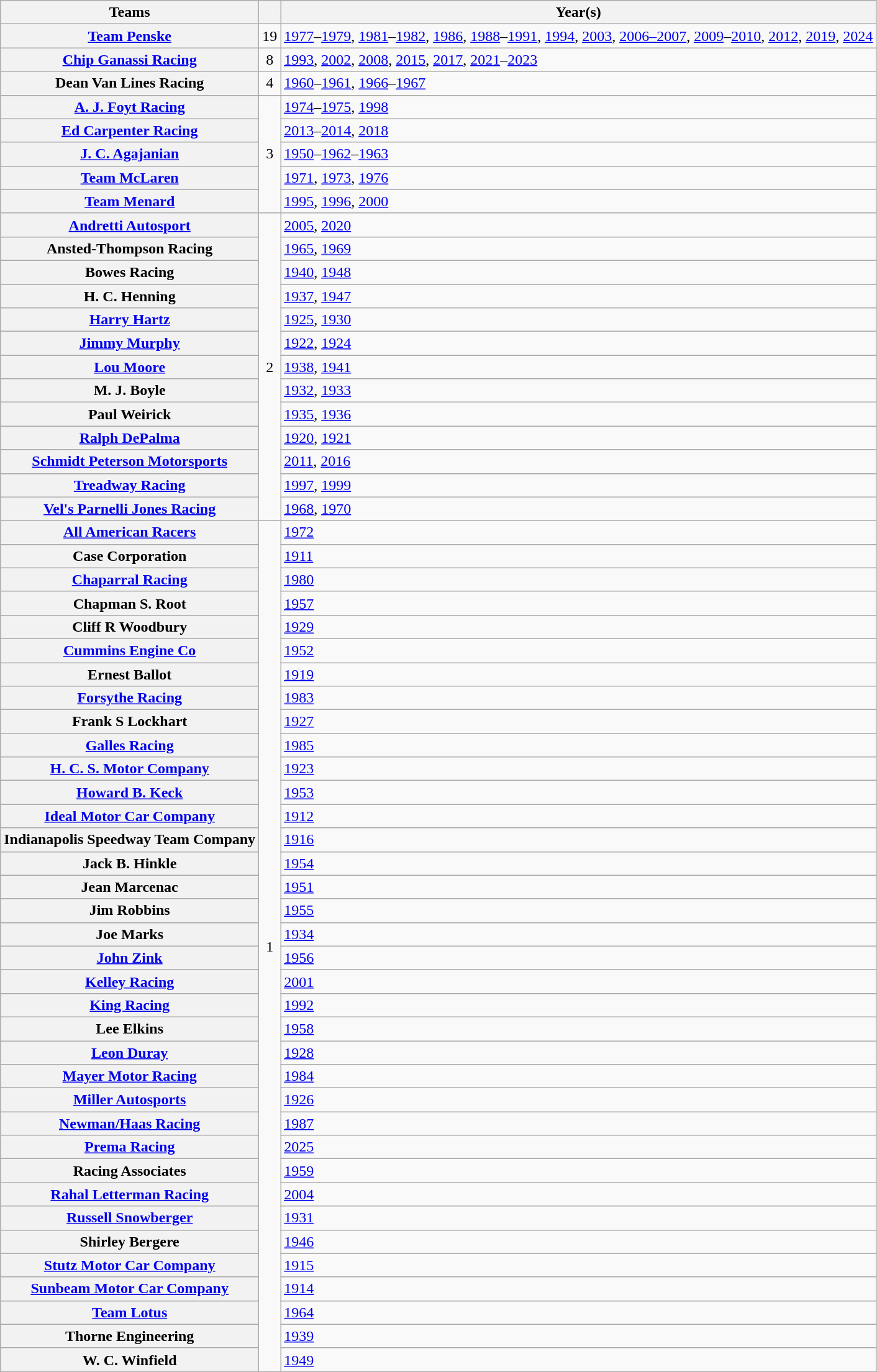<table class="wikitable sortable plainrowheaders">
<tr>
<th scope="col">Teams</th>
<th scope="col"></th>
<th scope="col">Year(s)</th>
</tr>
<tr>
<th scope="row"><a href='#'>Team Penske</a></th>
<td align="center">19</td>
<td><a href='#'>1977</a>–<a href='#'>1979</a>, <a href='#'>1981</a>–<a href='#'>1982</a>, <a href='#'>1986</a>, <a href='#'>1988</a>–<a href='#'>1991</a>, <a href='#'>1994</a>, <a href='#'>2003</a>, <a href='#'>2006–</a><a href='#'>2007</a>, <a href='#'>2009</a>–<a href='#'>2010</a>, <a href='#'>2012</a>, <a href='#'>2019</a>, <a href='#'>2024</a></td>
</tr>
<tr>
<th scope="row"><a href='#'>Chip Ganassi Racing</a></th>
<td align="center">8</td>
<td><a href='#'>1993</a>, <a href='#'>2002</a>, <a href='#'>2008</a>, <a href='#'>2015</a>, <a href='#'>2017</a>, <a href='#'>2021</a>–<a href='#'>2023</a></td>
</tr>
<tr>
<th scope="row">Dean Van Lines Racing</th>
<td align="center">4</td>
<td><a href='#'>1960</a>–<a href='#'>1961</a>, <a href='#'>1966</a>–<a href='#'>1967</a></td>
</tr>
<tr>
<th scope="row"><a href='#'>A. J. Foyt Racing</a></th>
<td rowspan="5" align="center">3</td>
<td><a href='#'>1974</a>–<a href='#'>1975</a>, <a href='#'>1998</a></td>
</tr>
<tr>
<th scope="row"><a href='#'>Ed Carpenter Racing</a></th>
<td><a href='#'>2013</a>–<a href='#'>2014</a>, <a href='#'>2018</a></td>
</tr>
<tr>
<th scope="row"><a href='#'>J. C. Agajanian</a></th>
<td><a href='#'>1950</a>–<a href='#'>1962</a>–<a href='#'>1963</a></td>
</tr>
<tr>
<th scope="row"><a href='#'>Team McLaren</a></th>
<td><a href='#'>1971</a>, <a href='#'>1973</a>, <a href='#'>1976</a></td>
</tr>
<tr>
<th scope="row"><a href='#'>Team Menard</a></th>
<td><a href='#'>1995</a>, <a href='#'>1996</a>, <a href='#'>2000</a></td>
</tr>
<tr>
<th scope="row"><a href='#'>Andretti Autosport</a></th>
<td rowspan="13" align="center">2</td>
<td><a href='#'>2005</a>, <a href='#'>2020</a></td>
</tr>
<tr>
<th scope="row">Ansted-Thompson Racing</th>
<td><a href='#'>1965</a>, <a href='#'>1969</a></td>
</tr>
<tr>
<th scope="row">Bowes Racing</th>
<td><a href='#'>1940</a>, <a href='#'>1948</a></td>
</tr>
<tr>
<th scope="row">H. C. Henning</th>
<td><a href='#'>1937</a>, <a href='#'>1947</a></td>
</tr>
<tr>
<th scope="row"><a href='#'>Harry Hartz</a></th>
<td><a href='#'>1925</a>, <a href='#'>1930</a></td>
</tr>
<tr>
<th scope="row"><a href='#'>Jimmy Murphy</a></th>
<td><a href='#'>1922</a>, <a href='#'>1924</a></td>
</tr>
<tr>
<th scope="row"><a href='#'>Lou Moore</a></th>
<td><a href='#'>1938</a>, <a href='#'>1941</a></td>
</tr>
<tr>
<th scope="row">M. J. Boyle</th>
<td><a href='#'>1932</a>, <a href='#'>1933</a></td>
</tr>
<tr>
<th scope="row">Paul Weirick</th>
<td><a href='#'>1935</a>, <a href='#'>1936</a></td>
</tr>
<tr>
<th scope="row"><a href='#'>Ralph DePalma</a></th>
<td><a href='#'>1920</a>, <a href='#'>1921</a></td>
</tr>
<tr>
<th scope="row"><a href='#'>Schmidt Peterson Motorsports</a></th>
<td><a href='#'>2011</a>, <a href='#'>2016</a></td>
</tr>
<tr>
<th scope="row"><a href='#'>Treadway Racing</a></th>
<td><a href='#'>1997</a>, <a href='#'>1999</a></td>
</tr>
<tr>
<th scope="row"><a href='#'>Vel's Parnelli Jones Racing</a></th>
<td><a href='#'>1968</a>, <a href='#'>1970</a></td>
</tr>
<tr>
<th scope="row"><a href='#'>All American Racers</a></th>
<td rowspan="36" align="center">1</td>
<td><a href='#'>1972</a></td>
</tr>
<tr>
<th scope="row">Case Corporation</th>
<td><a href='#'>1911</a></td>
</tr>
<tr>
<th scope="row"><a href='#'>Chaparral Racing</a></th>
<td><a href='#'>1980</a></td>
</tr>
<tr>
<th scope="row">Chapman S. Root</th>
<td><a href='#'>1957</a></td>
</tr>
<tr>
<th scope="row">Cliff R Woodbury</th>
<td><a href='#'>1929</a></td>
</tr>
<tr>
<th scope="row"><a href='#'>Cummins Engine Co</a></th>
<td><a href='#'>1952</a></td>
</tr>
<tr>
<th scope="row">Ernest Ballot</th>
<td><a href='#'>1919</a></td>
</tr>
<tr>
<th scope="row"><a href='#'>Forsythe Racing</a></th>
<td><a href='#'>1983</a></td>
</tr>
<tr>
<th scope="row">Frank S Lockhart</th>
<td><a href='#'>1927</a></td>
</tr>
<tr>
<th scope="row"><a href='#'>Galles Racing</a></th>
<td><a href='#'>1985</a></td>
</tr>
<tr>
<th scope="row"><a href='#'>H. C. S. Motor Company</a></th>
<td><a href='#'>1923</a></td>
</tr>
<tr>
<th scope="row"><a href='#'>Howard B. Keck</a></th>
<td><a href='#'>1953</a></td>
</tr>
<tr>
<th scope="row"><a href='#'>Ideal Motor Car Company</a></th>
<td><a href='#'>1912</a></td>
</tr>
<tr>
<th scope="row">Indianapolis Speedway Team Company</th>
<td><a href='#'>1916</a></td>
</tr>
<tr>
<th scope="row">Jack B. Hinkle</th>
<td><a href='#'>1954</a></td>
</tr>
<tr>
<th scope="row">Jean Marcenac</th>
<td><a href='#'>1951</a></td>
</tr>
<tr>
<th scope="row">Jim Robbins</th>
<td><a href='#'>1955</a></td>
</tr>
<tr>
<th scope="row">Joe Marks</th>
<td><a href='#'>1934</a></td>
</tr>
<tr>
<th scope="row"><a href='#'>John Zink</a></th>
<td><a href='#'>1956</a></td>
</tr>
<tr>
<th scope="row"><a href='#'>Kelley Racing</a></th>
<td><a href='#'>2001</a></td>
</tr>
<tr>
<th scope="row"><a href='#'>King Racing</a></th>
<td><a href='#'>1992</a></td>
</tr>
<tr>
<th scope="row">Lee Elkins</th>
<td><a href='#'>1958</a></td>
</tr>
<tr>
<th scope="row"><a href='#'>Leon Duray</a></th>
<td><a href='#'>1928</a></td>
</tr>
<tr>
<th scope="row"><a href='#'>Mayer Motor Racing</a></th>
<td><a href='#'>1984</a></td>
</tr>
<tr>
<th scope="row"><a href='#'>Miller Autosports</a></th>
<td><a href='#'>1926</a></td>
</tr>
<tr>
<th scope="row"><a href='#'>Newman/Haas Racing</a></th>
<td><a href='#'>1987</a></td>
</tr>
<tr>
<th scope="row"><a href='#'>Prema Racing</a></th>
<td><a href='#'>2025</a></td>
</tr>
<tr>
<th scope="row">Racing Associates</th>
<td><a href='#'>1959</a></td>
</tr>
<tr>
<th scope="row"><a href='#'>Rahal Letterman Racing</a></th>
<td><a href='#'>2004</a></td>
</tr>
<tr>
<th scope="row"><a href='#'>Russell Snowberger</a></th>
<td><a href='#'>1931</a></td>
</tr>
<tr>
<th scope="row">Shirley Bergere</th>
<td><a href='#'>1946</a></td>
</tr>
<tr>
<th scope="row"><a href='#'>Stutz Motor Car Company</a></th>
<td><a href='#'>1915</a></td>
</tr>
<tr>
<th scope="row"><a href='#'>Sunbeam Motor Car Company</a></th>
<td><a href='#'>1914</a></td>
</tr>
<tr>
<th scope="row"><a href='#'>Team Lotus</a></th>
<td><a href='#'>1964</a></td>
</tr>
<tr>
<th scope="row">Thorne Engineering</th>
<td><a href='#'>1939</a></td>
</tr>
<tr>
<th scope="row">W. C. Winfield</th>
<td><a href='#'>1949</a></td>
</tr>
<tr>
</tr>
</table>
